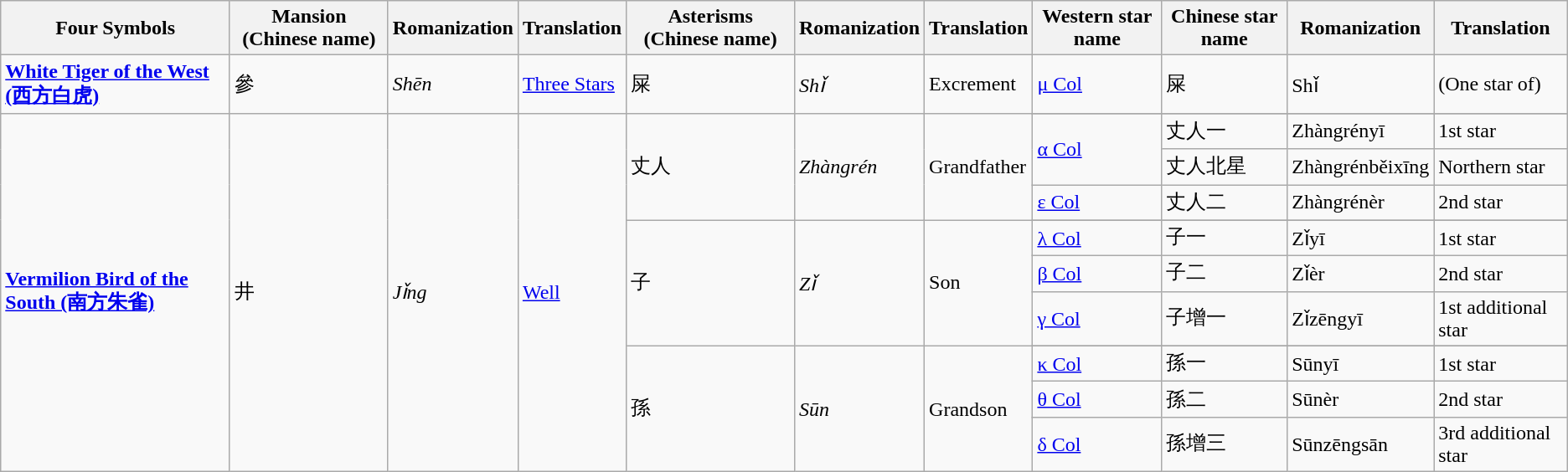<table class="wikitable">
<tr>
<th><strong>Four Symbols</strong></th>
<th><strong>Mansion (Chinese name)</strong></th>
<th><strong>Romanization</strong></th>
<th><strong>Translation</strong></th>
<th><strong>Asterisms (Chinese name)</strong></th>
<th><strong>Romanization</strong></th>
<th><strong>Translation</strong></th>
<th><strong>Western star name</strong></th>
<th><strong>Chinese star name</strong></th>
<th><strong>Romanization</strong></th>
<th><strong>Translation</strong></th>
</tr>
<tr>
<td><strong><a href='#'>White Tiger of the West (西方白虎)</a></strong></td>
<td>參</td>
<td><em>Shēn</em></td>
<td><a href='#'>Three Stars</a></td>
<td>屎</td>
<td><em>Shǐ</em></td>
<td>Excrement</td>
<td><a href='#'>μ Col</a></td>
<td>屎</td>
<td>Shǐ</td>
<td>(One star of)</td>
</tr>
<tr>
<td rowspan="13"><strong><a href='#'>Vermilion Bird of the South (南方朱雀)</a></strong></td>
<td rowspan="13">井</td>
<td rowspan="13"><em>Jǐng</em></td>
<td rowspan="13"><a href='#'>Well</a></td>
<td rowspan="5">丈人</td>
<td rowspan="5"><em>Zhàngrén</em></td>
<td rowspan="5">Grandfather</td>
</tr>
<tr>
<td rowspan="3"><a href='#'>α Col</a></td>
</tr>
<tr>
<td>丈人一</td>
<td>Zhàngrényī</td>
<td>1st star</td>
</tr>
<tr>
<td>丈人北星</td>
<td>Zhàngrénběixīng</td>
<td>Northern star</td>
</tr>
<tr>
<td><a href='#'>ε Col</a></td>
<td>丈人二</td>
<td>Zhàngrénèr</td>
<td>2nd star</td>
</tr>
<tr>
<td rowspan="4">子</td>
<td rowspan="4"><em>Zǐ</em></td>
<td rowspan="4">Son</td>
</tr>
<tr>
<td><a href='#'>λ Col</a></td>
<td>子一</td>
<td>Zǐyī</td>
<td>1st star</td>
</tr>
<tr>
<td><a href='#'>β Col</a></td>
<td>子二</td>
<td>Zǐèr</td>
<td>2nd star</td>
</tr>
<tr>
<td><a href='#'>γ Col</a></td>
<td>子增一</td>
<td>Zǐzēngyī</td>
<td>1st additional star</td>
</tr>
<tr>
<td rowspan="4">孫</td>
<td rowspan="4"><em>Sūn</em></td>
<td rowspan="4">Grandson</td>
</tr>
<tr>
<td><a href='#'>κ Col</a></td>
<td>孫一</td>
<td>Sūnyī</td>
<td>1st star</td>
</tr>
<tr>
<td><a href='#'>θ Col</a></td>
<td>孫二</td>
<td>Sūnèr</td>
<td>2nd star</td>
</tr>
<tr>
<td><a href='#'>δ Col</a></td>
<td>孫增三</td>
<td>Sūnzēngsān</td>
<td>3rd additional star</td>
</tr>
</table>
